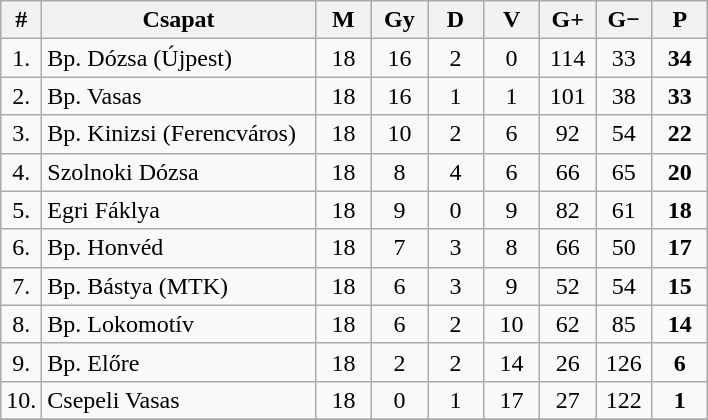<table class="wikitable" style="text-align: center;">
<tr>
<th width="15">#</th>
<th width="175">Csapat</th>
<th width="30">M</th>
<th width="30">Gy</th>
<th width="30">D</th>
<th width="30">V</th>
<th width="30">G+</th>
<th width="30">G−</th>
<th width="30">P</th>
</tr>
<tr>
<td>1.</td>
<td align="left">Bp. Dózsa (Újpest)</td>
<td>18</td>
<td>16</td>
<td>2</td>
<td>0</td>
<td>114</td>
<td>33</td>
<td><strong>34</strong></td>
</tr>
<tr>
<td>2.</td>
<td align="left">Bp. Vasas</td>
<td>18</td>
<td>16</td>
<td>1</td>
<td>1</td>
<td>101</td>
<td>38</td>
<td><strong>33</strong></td>
</tr>
<tr>
<td>3.</td>
<td align="left">Bp. Kinizsi (Ferencváros)</td>
<td>18</td>
<td>10</td>
<td>2</td>
<td>6</td>
<td>92</td>
<td>54</td>
<td><strong>22</strong></td>
</tr>
<tr>
<td>4.</td>
<td align="left">Szolnoki Dózsa</td>
<td>18</td>
<td>8</td>
<td>4</td>
<td>6</td>
<td>66</td>
<td>65</td>
<td><strong>20</strong></td>
</tr>
<tr>
<td>5.</td>
<td align="left">Egri Fáklya</td>
<td>18</td>
<td>9</td>
<td>0</td>
<td>9</td>
<td>82</td>
<td>61</td>
<td><strong>18</strong></td>
</tr>
<tr>
<td>6.</td>
<td align="left">Bp. Honvéd</td>
<td>18</td>
<td>7</td>
<td>3</td>
<td>8</td>
<td>66</td>
<td>50</td>
<td><strong>17</strong></td>
</tr>
<tr>
<td>7.</td>
<td align="left">Bp. Bástya (MTK)</td>
<td>18</td>
<td>6</td>
<td>3</td>
<td>9</td>
<td>52</td>
<td>54</td>
<td><strong>15</strong></td>
</tr>
<tr>
<td>8.</td>
<td align="left">Bp. Lokomotív</td>
<td>18</td>
<td>6</td>
<td>2</td>
<td>10</td>
<td>62</td>
<td>85</td>
<td><strong>14</strong></td>
</tr>
<tr>
<td>9.</td>
<td align="left">Bp. Előre</td>
<td>18</td>
<td>2</td>
<td>2</td>
<td>14</td>
<td>26</td>
<td>126</td>
<td><strong>6</strong></td>
</tr>
<tr>
<td>10.</td>
<td align="left">Csepeli Vasas</td>
<td>18</td>
<td>0</td>
<td>1</td>
<td>17</td>
<td>27</td>
<td>122</td>
<td><strong>1</strong></td>
</tr>
<tr>
</tr>
</table>
